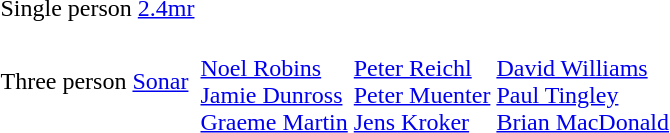<table>
<tr>
<td>Single person <a href='#'>2.4mr</a></td>
<td></td>
<td></td>
<td></td>
</tr>
<tr>
<td>Three person <a href='#'>Sonar</a></td>
<td> <br> <a href='#'>Noel Robins</a> <br> <a href='#'>Jamie Dunross</a> <br> <a href='#'>Graeme Martin</a></td>
<td> <br> <a href='#'>Peter Reichl</a> <br> <a href='#'>Peter Muenter</a> <br> <a href='#'>Jens Kroker</a></td>
<td> <br> <a href='#'>David Williams</a> <br> <a href='#'>Paul Tingley</a> <br> <a href='#'>Brian MacDonald</a></td>
</tr>
</table>
